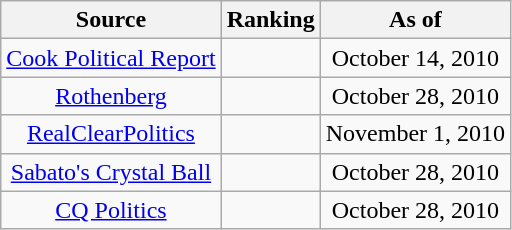<table class="wikitable" style="text-align:center">
<tr>
<th>Source</th>
<th>Ranking</th>
<th>As of</th>
</tr>
<tr>
<td><a href='#'>Cook Political Report</a></td>
<td></td>
<td>October 14, 2010</td>
</tr>
<tr>
<td><a href='#'>Rothenberg</a></td>
<td></td>
<td>October 28, 2010</td>
</tr>
<tr>
<td><a href='#'>RealClearPolitics</a></td>
<td></td>
<td>November 1, 2010</td>
</tr>
<tr>
<td><a href='#'>Sabato's Crystal Ball</a></td>
<td></td>
<td>October 28, 2010</td>
</tr>
<tr>
<td><a href='#'>CQ Politics</a></td>
<td></td>
<td>October 28, 2010</td>
</tr>
</table>
